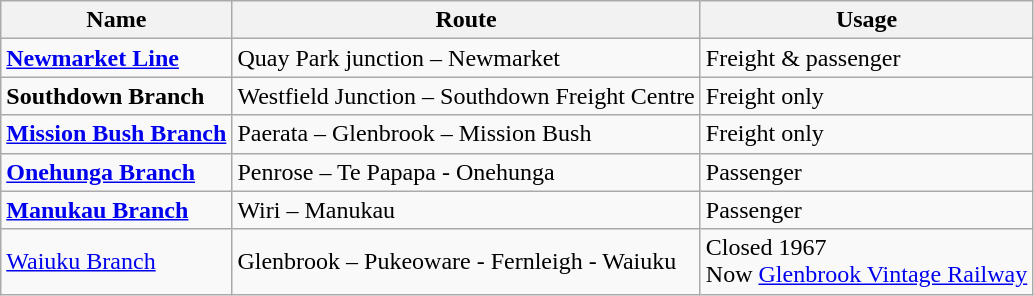<table class="wikitable">
<tr>
<th>Name</th>
<th>Route</th>
<th>Usage</th>
</tr>
<tr>
<td><strong><a href='#'>Newmarket Line</a></strong></td>
<td>Quay Park junction – Newmarket</td>
<td>Freight & passenger</td>
</tr>
<tr>
<td><strong>Southdown Branch</strong></td>
<td>Westfield Junction – Southdown Freight Centre</td>
<td>Freight only</td>
</tr>
<tr>
<td><strong><a href='#'>Mission Bush Branch</a></strong></td>
<td>Paerata – Glenbrook – Mission Bush</td>
<td>Freight only</td>
</tr>
<tr>
<td><strong><a href='#'>Onehunga Branch</a></strong></td>
<td>Penrose – Te Papapa - Onehunga</td>
<td>Passenger</td>
</tr>
<tr>
<td><strong><a href='#'>Manukau Branch</a></strong></td>
<td>Wiri – Manukau</td>
<td>Passenger</td>
</tr>
<tr>
<td><a href='#'>Waiuku Branch</a></td>
<td>Glenbrook – Pukeoware - Fernleigh - Waiuku</td>
<td>Closed 1967 <br> Now <a href='#'>Glenbrook Vintage Railway</a></td>
</tr>
</table>
